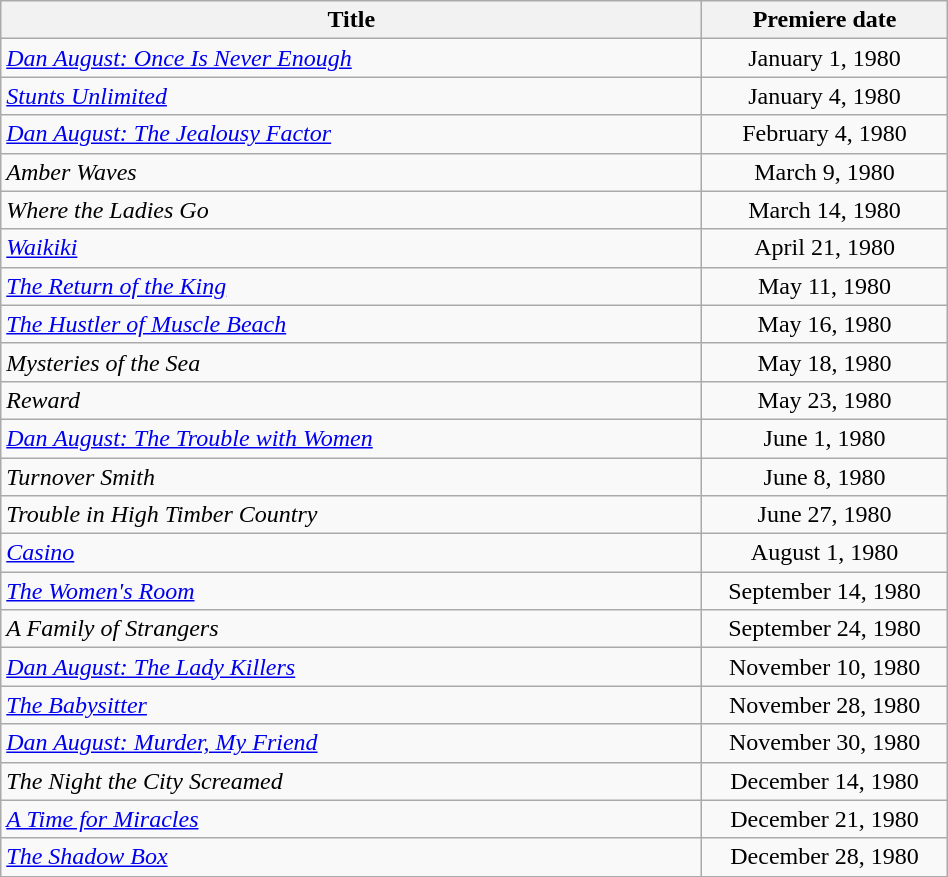<table class="wikitable plainrowheaders sortable" style="width:50%;text-align:center;">
<tr>
<th scope="col" style="width:40%;">Title</th>
<th scope="col" style="width:14%;">Premiere date</th>
</tr>
<tr>
<td scope="row" style="text-align:left;"><em><a href='#'>Dan August: Once Is Never Enough</a></em></td>
<td>January 1, 1980</td>
</tr>
<tr>
<td scope="row" style="text-align:left;"><em><a href='#'>Stunts Unlimited</a></em></td>
<td>January 4, 1980</td>
</tr>
<tr>
<td scope="row" style="text-align:left;"><em><a href='#'>Dan August: The Jealousy Factor</a></em></td>
<td>February 4, 1980</td>
</tr>
<tr>
<td scope="row" style="text-align:left;"><em>Amber Waves</em></td>
<td>March 9, 1980</td>
</tr>
<tr>
<td scope="row" style="text-align:left;"><em>Where the Ladies Go</em></td>
<td>March 14, 1980</td>
</tr>
<tr>
<td scope="row" style="text-align:left;"><em><a href='#'>Waikiki</a></em></td>
<td>April 21, 1980</td>
</tr>
<tr>
<td scope="row" style="text-align:left;"><em><a href='#'>The Return of the King</a></em></td>
<td>May 11, 1980</td>
</tr>
<tr>
<td scope="row" style="text-align:left;"><em><a href='#'>The Hustler of Muscle Beach</a></em></td>
<td>May 16, 1980</td>
</tr>
<tr>
<td scope="row" style="text-align:left;"><em>Mysteries of the Sea</em></td>
<td>May 18, 1980</td>
</tr>
<tr>
<td scope="row" style="text-align:left;"><em>Reward</em></td>
<td>May 23, 1980</td>
</tr>
<tr>
<td scope="row" style="text-align:left;"><em><a href='#'>Dan August: The Trouble with Women</a></em></td>
<td>June 1, 1980</td>
</tr>
<tr>
<td scope="row" style="text-align:left;"><em>Turnover Smith</em></td>
<td>June 8, 1980</td>
</tr>
<tr>
<td scope="row" style="text-align:left;"><em>Trouble in High Timber Country</em></td>
<td>June 27, 1980</td>
</tr>
<tr>
<td scope="row" style="text-align:left;"><em><a href='#'>Casino</a></em></td>
<td>August 1, 1980</td>
</tr>
<tr>
<td scope="row" style="text-align:left;"><em><a href='#'>The Women's Room</a></em></td>
<td>September 14, 1980</td>
</tr>
<tr>
<td scope="row" style="text-align:left;"><em>A Family of Strangers</em></td>
<td>September 24, 1980</td>
</tr>
<tr>
<td scope="row" style="text-align:left;"><em><a href='#'>Dan August: The Lady Killers</a></em></td>
<td>November 10, 1980</td>
</tr>
<tr>
<td scope="row" style="text-align:left;"><em><a href='#'>The Babysitter</a></em></td>
<td>November 28, 1980</td>
</tr>
<tr>
<td scope="row" style="text-align:left;"><em><a href='#'>Dan August: Murder, My Friend</a></em></td>
<td>November 30, 1980</td>
</tr>
<tr>
<td scope="row" style="text-align:left;"><em>The Night the City Screamed</em></td>
<td>December 14, 1980</td>
</tr>
<tr>
<td scope="row" style="text-align:left;"><em><a href='#'>A Time for Miracles</a></em></td>
<td>December 21, 1980</td>
</tr>
<tr>
<td scope="row" style="text-align:left;"><em><a href='#'>The Shadow Box</a></em></td>
<td>December 28, 1980</td>
</tr>
</table>
